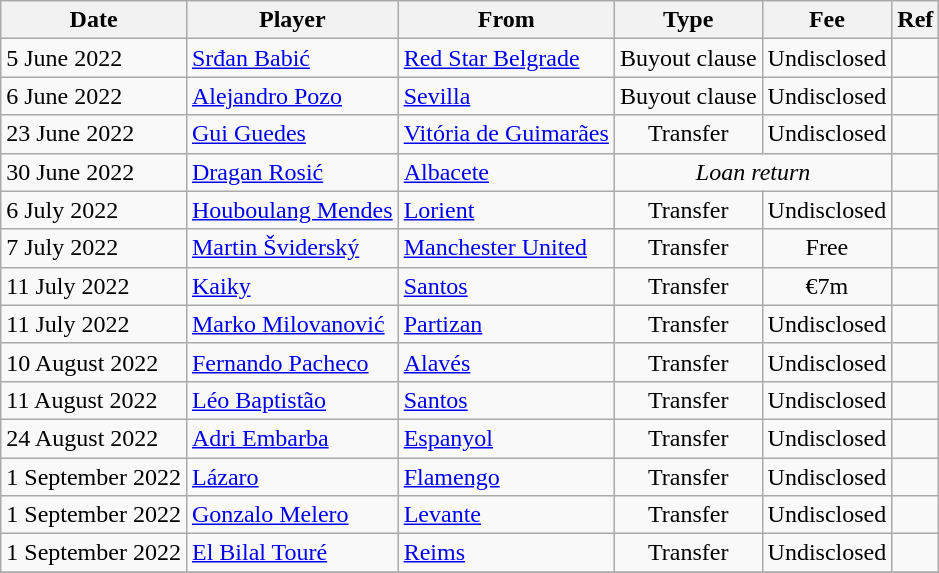<table class="wikitable">
<tr>
<th>Date</th>
<th>Player</th>
<th>From</th>
<th>Type</th>
<th>Fee</th>
<th>Ref</th>
</tr>
<tr>
<td>5 June 2022</td>
<td> <a href='#'>Srđan Babić</a></td>
<td> <a href='#'>Red Star Belgrade</a></td>
<td align=center>Buyout clause</td>
<td align=center>Undisclosed</td>
<td align=center></td>
</tr>
<tr>
<td>6 June 2022</td>
<td> <a href='#'>Alejandro Pozo</a></td>
<td><a href='#'>Sevilla</a></td>
<td align=center>Buyout clause</td>
<td align=center>Undisclosed</td>
<td align=center></td>
</tr>
<tr>
<td>23 June 2022</td>
<td> <a href='#'>Gui Guedes</a></td>
<td> <a href='#'>Vitória de Guimarães</a></td>
<td align=center>Transfer</td>
<td align=center>Undisclosed</td>
<td align=center></td>
</tr>
<tr>
<td>30 June 2022</td>
<td> <a href='#'>Dragan Rosić</a></td>
<td><a href='#'>Albacete</a></td>
<td colspan=2 align=center><em>Loan return</em></td>
<td align=center></td>
</tr>
<tr>
<td>6 July 2022</td>
<td> <a href='#'>Houboulang Mendes</a></td>
<td> <a href='#'>Lorient</a></td>
<td align=center>Transfer</td>
<td align=center>Undisclosed</td>
<td align=center></td>
</tr>
<tr>
<td>7 July 2022</td>
<td> <a href='#'>Martin Šviderský</a></td>
<td> <a href='#'>Manchester United</a></td>
<td align=center>Transfer</td>
<td align=center>Free</td>
<td align=center></td>
</tr>
<tr>
<td>11 July 2022</td>
<td> <a href='#'>Kaiky</a></td>
<td> <a href='#'>Santos</a></td>
<td align=center>Transfer</td>
<td align=center>€7m</td>
<td align=center></td>
</tr>
<tr>
<td>11 July 2022</td>
<td> <a href='#'>Marko Milovanović</a></td>
<td> <a href='#'>Partizan</a></td>
<td align=center>Transfer</td>
<td align=center>Undisclosed</td>
<td align=center></td>
</tr>
<tr>
<td>10 August 2022</td>
<td> <a href='#'>Fernando Pacheco</a></td>
<td><a href='#'>Alavés</a></td>
<td align=center>Transfer</td>
<td align=center>Undisclosed</td>
<td align=center></td>
</tr>
<tr>
<td>11 August 2022</td>
<td> <a href='#'>Léo Baptistão</a></td>
<td> <a href='#'>Santos</a></td>
<td align=center>Transfer</td>
<td align=center>Undisclosed</td>
<td align=center></td>
</tr>
<tr>
<td>24 August 2022</td>
<td> <a href='#'>Adri Embarba</a></td>
<td><a href='#'>Espanyol</a></td>
<td align=center>Transfer</td>
<td align=center>Undisclosed</td>
<td align=center></td>
</tr>
<tr>
<td>1 September 2022</td>
<td> <a href='#'>Lázaro</a></td>
<td> <a href='#'>Flamengo</a></td>
<td align=center>Transfer</td>
<td align=center>Undisclosed</td>
<td align=center></td>
</tr>
<tr>
<td>1 September 2022</td>
<td> <a href='#'>Gonzalo Melero</a></td>
<td><a href='#'>Levante</a></td>
<td align=center>Transfer</td>
<td align=center>Undisclosed</td>
<td align=center></td>
</tr>
<tr>
<td>1 September 2022</td>
<td> <a href='#'>El Bilal Touré</a></td>
<td> <a href='#'>Reims</a></td>
<td align=center>Transfer</td>
<td align=center>Undisclosed</td>
<td align=center></td>
</tr>
<tr>
</tr>
</table>
